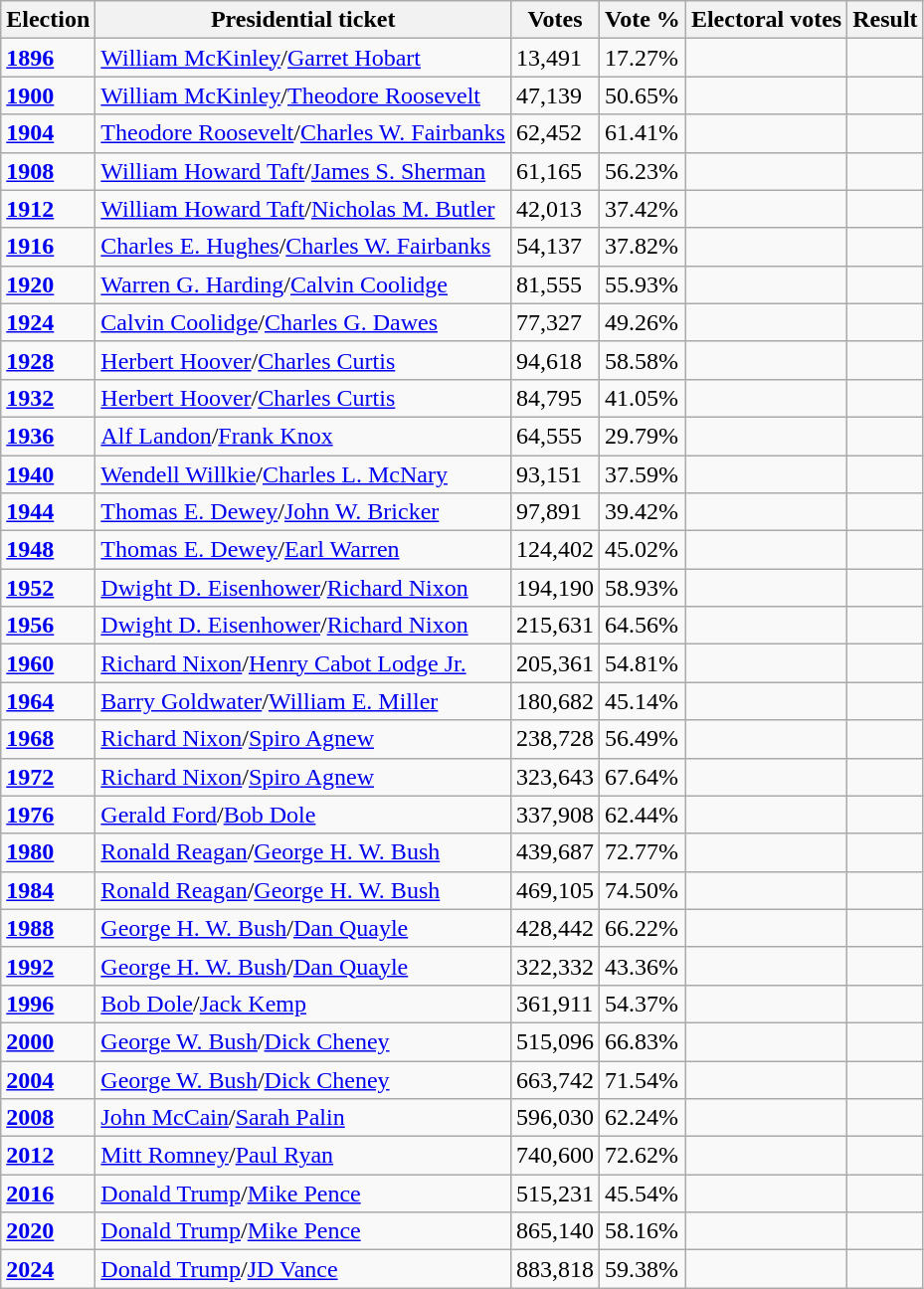<table class="wikitable">
<tr>
<th>Election</th>
<th>Presidential ticket</th>
<th>Votes</th>
<th>Vote %</th>
<th>Electoral votes</th>
<th>Result</th>
</tr>
<tr>
<td><strong><a href='#'>1896</a></strong></td>
<td><a href='#'>William McKinley</a>/<a href='#'>Garret Hobart</a></td>
<td>13,491</td>
<td>17.27%</td>
<td></td>
<td></td>
</tr>
<tr>
<td><strong><a href='#'>1900</a></strong></td>
<td><a href='#'>William McKinley</a>/<a href='#'>Theodore Roosevelt</a></td>
<td>47,139</td>
<td>50.65%</td>
<td></td>
<td></td>
</tr>
<tr>
<td><strong><a href='#'>1904</a></strong></td>
<td><a href='#'>Theodore Roosevelt</a>/<a href='#'>Charles W. Fairbanks</a></td>
<td>62,452</td>
<td>61.41%</td>
<td></td>
<td></td>
</tr>
<tr>
<td><strong><a href='#'>1908</a></strong></td>
<td><a href='#'>William Howard Taft</a>/<a href='#'>James S. Sherman</a></td>
<td>61,165</td>
<td>56.23%</td>
<td></td>
<td></td>
</tr>
<tr>
<td><strong><a href='#'>1912</a></strong></td>
<td><a href='#'>William Howard Taft</a>/<a href='#'>Nicholas M. Butler</a></td>
<td>42,013</td>
<td>37.42%</td>
<td></td>
<td></td>
</tr>
<tr>
<td><strong><a href='#'>1916</a></strong></td>
<td><a href='#'>Charles E. Hughes</a>/<a href='#'>Charles W. Fairbanks</a></td>
<td>54,137</td>
<td>37.82%</td>
<td></td>
<td></td>
</tr>
<tr>
<td><strong><a href='#'>1920</a></strong></td>
<td><a href='#'>Warren G. Harding</a>/<a href='#'>Calvin Coolidge</a></td>
<td>81,555</td>
<td>55.93%</td>
<td></td>
<td></td>
</tr>
<tr>
<td><strong><a href='#'>1924</a></strong></td>
<td><a href='#'>Calvin Coolidge</a>/<a href='#'>Charles G. Dawes</a></td>
<td>77,327</td>
<td>49.26%</td>
<td></td>
<td></td>
</tr>
<tr>
<td><strong><a href='#'>1928</a></strong></td>
<td><a href='#'>Herbert Hoover</a>/<a href='#'>Charles Curtis</a></td>
<td>94,618</td>
<td>58.58%</td>
<td></td>
<td></td>
</tr>
<tr>
<td><strong><a href='#'>1932</a></strong></td>
<td><a href='#'>Herbert Hoover</a>/<a href='#'>Charles Curtis</a></td>
<td>84,795</td>
<td>41.05%</td>
<td></td>
<td></td>
</tr>
<tr>
<td><strong><a href='#'>1936</a></strong></td>
<td><a href='#'>Alf Landon</a>/<a href='#'>Frank Knox</a></td>
<td>64,555</td>
<td>29.79%</td>
<td></td>
<td></td>
</tr>
<tr>
<td><strong><a href='#'>1940</a></strong></td>
<td><a href='#'>Wendell Willkie</a>/<a href='#'>Charles L. McNary</a></td>
<td>93,151</td>
<td>37.59%</td>
<td></td>
<td></td>
</tr>
<tr>
<td><strong><a href='#'>1944</a></strong></td>
<td><a href='#'>Thomas E. Dewey</a>/<a href='#'>John W. Bricker</a></td>
<td>97,891</td>
<td>39.42%</td>
<td></td>
<td></td>
</tr>
<tr>
<td><strong><a href='#'>1948</a></strong></td>
<td><a href='#'>Thomas E. Dewey</a>/<a href='#'>Earl Warren</a></td>
<td>124,402</td>
<td>45.02%</td>
<td></td>
<td></td>
</tr>
<tr>
<td><strong><a href='#'>1952</a></strong></td>
<td><a href='#'>Dwight D. Eisenhower</a>/<a href='#'>Richard Nixon</a></td>
<td>194,190</td>
<td>58.93%</td>
<td></td>
<td></td>
</tr>
<tr>
<td><strong><a href='#'>1956</a></strong></td>
<td><a href='#'>Dwight D. Eisenhower</a>/<a href='#'>Richard Nixon</a></td>
<td>215,631</td>
<td>64.56%</td>
<td></td>
<td></td>
</tr>
<tr>
<td><strong><a href='#'>1960</a></strong></td>
<td><a href='#'>Richard Nixon</a>/<a href='#'>Henry Cabot Lodge Jr.</a></td>
<td>205,361</td>
<td>54.81%</td>
<td></td>
<td></td>
</tr>
<tr>
<td><strong><a href='#'>1964</a></strong></td>
<td><a href='#'>Barry Goldwater</a>/<a href='#'>William E. Miller</a></td>
<td>180,682</td>
<td>45.14%</td>
<td></td>
<td></td>
</tr>
<tr>
<td><strong><a href='#'>1968</a></strong></td>
<td><a href='#'>Richard Nixon</a>/<a href='#'>Spiro Agnew</a></td>
<td>238,728</td>
<td>56.49%</td>
<td></td>
<td></td>
</tr>
<tr>
<td><strong><a href='#'>1972</a></strong></td>
<td><a href='#'>Richard Nixon</a>/<a href='#'>Spiro Agnew</a></td>
<td>323,643</td>
<td>67.64%</td>
<td></td>
<td></td>
</tr>
<tr>
<td><strong><a href='#'>1976</a></strong></td>
<td><a href='#'>Gerald Ford</a>/<a href='#'>Bob Dole</a></td>
<td>337,908</td>
<td>62.44%</td>
<td></td>
<td></td>
</tr>
<tr>
<td><strong><a href='#'>1980</a></strong></td>
<td><a href='#'>Ronald Reagan</a>/<a href='#'>George H. W. Bush</a></td>
<td>439,687</td>
<td>72.77%</td>
<td></td>
<td></td>
</tr>
<tr>
<td><strong><a href='#'>1984</a></strong></td>
<td><a href='#'>Ronald Reagan</a>/<a href='#'>George H. W. Bush</a></td>
<td>469,105</td>
<td>74.50%</td>
<td></td>
<td></td>
</tr>
<tr>
<td><strong><a href='#'>1988</a></strong></td>
<td><a href='#'>George H. W. Bush</a>/<a href='#'>Dan Quayle</a></td>
<td>428,442</td>
<td>66.22%</td>
<td></td>
<td></td>
</tr>
<tr>
<td><strong><a href='#'>1992</a></strong></td>
<td><a href='#'>George H. W. Bush</a>/<a href='#'>Dan Quayle</a></td>
<td>322,332</td>
<td>43.36%</td>
<td></td>
<td></td>
</tr>
<tr>
<td><strong><a href='#'>1996</a></strong></td>
<td><a href='#'>Bob Dole</a>/<a href='#'>Jack Kemp</a></td>
<td>361,911</td>
<td>54.37%</td>
<td></td>
<td></td>
</tr>
<tr>
<td><strong><a href='#'>2000</a></strong></td>
<td><a href='#'>George W. Bush</a>/<a href='#'>Dick Cheney</a></td>
<td>515,096</td>
<td>66.83%</td>
<td></td>
<td></td>
</tr>
<tr>
<td><strong><a href='#'>2004</a></strong></td>
<td><a href='#'>George W. Bush</a>/<a href='#'>Dick Cheney</a></td>
<td>663,742</td>
<td>71.54%</td>
<td></td>
<td></td>
</tr>
<tr>
<td><strong><a href='#'>2008</a></strong></td>
<td><a href='#'>John McCain</a>/<a href='#'>Sarah Palin</a></td>
<td>596,030</td>
<td>62.24%</td>
<td></td>
<td></td>
</tr>
<tr>
<td><strong><a href='#'>2012</a></strong></td>
<td><a href='#'>Mitt Romney</a>/<a href='#'>Paul Ryan</a></td>
<td>740,600</td>
<td>72.62%</td>
<td></td>
<td></td>
</tr>
<tr>
<td><strong><a href='#'>2016</a></strong></td>
<td><a href='#'>Donald Trump</a>/<a href='#'>Mike Pence</a></td>
<td>515,231</td>
<td>45.54%</td>
<td></td>
<td></td>
</tr>
<tr>
<td><strong><a href='#'>2020</a></strong></td>
<td><a href='#'>Donald Trump</a>/<a href='#'>Mike Pence</a></td>
<td>865,140</td>
<td>58.16%</td>
<td></td>
<td></td>
</tr>
<tr>
<td><strong><a href='#'>2024</a></strong></td>
<td><a href='#'>Donald Trump</a>/<a href='#'>JD Vance</a></td>
<td>883,818</td>
<td>59.38%</td>
<td></td>
<td></td>
</tr>
</table>
